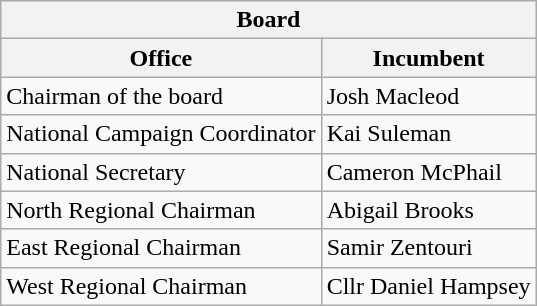<table class="wikitable" style="text-align:left">
<tr>
<th colspan="3">Board</th>
</tr>
<tr>
<th>Office</th>
<th>Incumbent</th>
</tr>
<tr>
<td>Chairman of the board<br></td>
<td>Josh Macleod </td>
</tr>
<tr>
<td>National Campaign Coordinator<br></td>
<td>Kai Suleman </td>
</tr>
<tr>
<td>National Secretary</td>
<td>Cameron McPhail</td>
</tr>
<tr>
<td>North Regional Chairman</td>
<td>Abigail Brooks </td>
</tr>
<tr>
<td>East Regional Chairman</td>
<td>Samir Zentouri</td>
</tr>
<tr>
<td>West Regional Chairman</td>
<td>Cllr Daniel Hampsey</td>
</tr>
</table>
